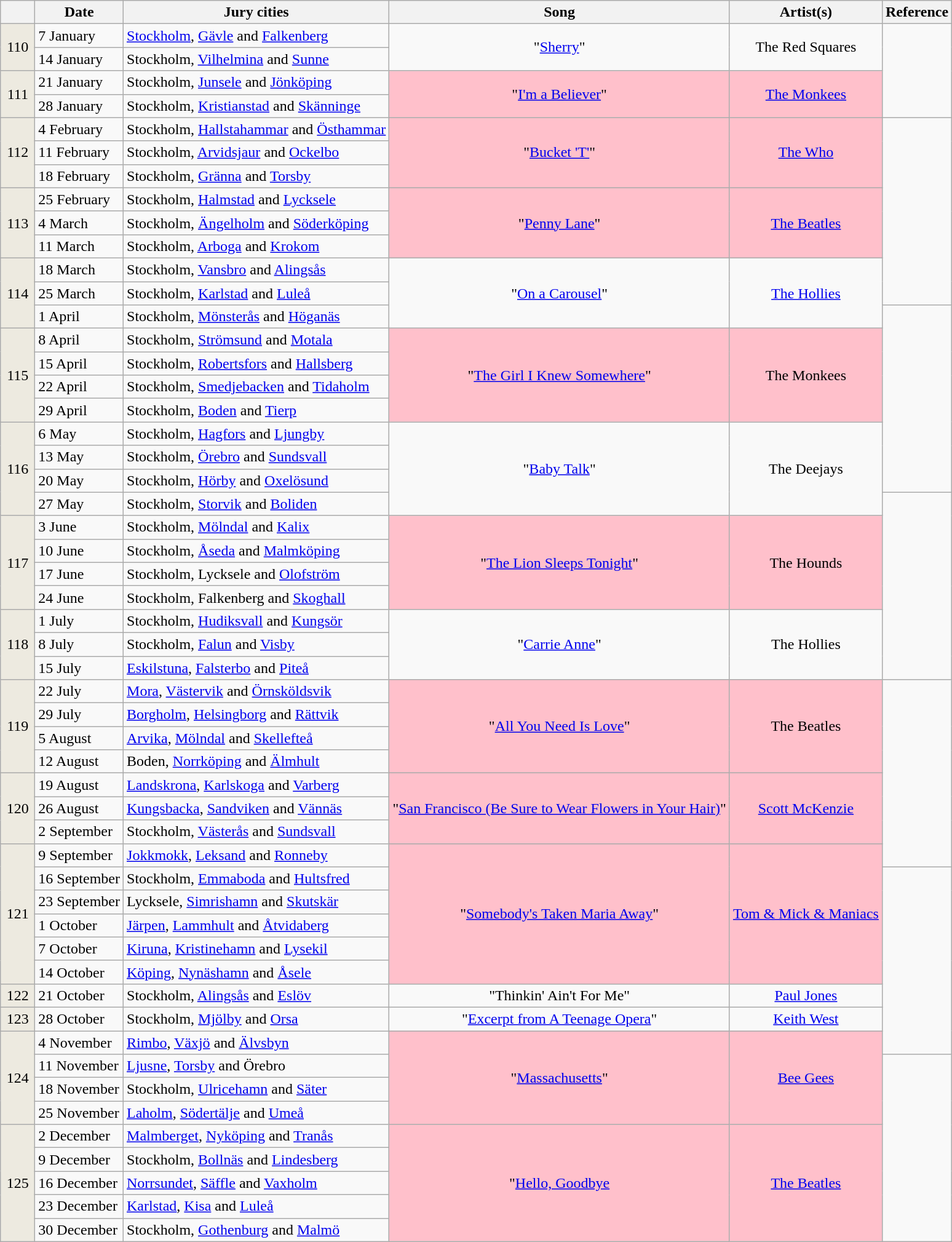<table class="wikitable">
<tr>
<th width="30"></th>
<th>Date</th>
<th>Jury cities</th>
<th>Song</th>
<th>Artist(s)</th>
<th>Reference</th>
</tr>
<tr>
<td rowspan="2" bgcolor="#EDEAE0" align="center">110</td>
<td>7 January</td>
<td><a href='#'>Stockholm</a>, <a href='#'>Gävle</a> and <a href='#'>Falkenberg</a></td>
<td rowspan="2" align="center">"<a href='#'>Sherry</a>"</td>
<td rowspan="2" align="center">The Red Squares</td>
<td rowspan="4" align="center"></td>
</tr>
<tr>
<td>14 January</td>
<td>Stockholm, <a href='#'>Vilhelmina</a> and <a href='#'>Sunne</a></td>
</tr>
<tr>
<td rowspan="2" bgcolor="#EDEAE0" align="center">111</td>
<td>21 January</td>
<td>Stockholm, <a href='#'>Junsele</a> and <a href='#'>Jönköping</a></td>
<td rowspan="2" align="center" bgcolor="pink">"<a href='#'>I'm a Believer</a>"</td>
<td rowspan="2" align="center" bgcolor="pink"><a href='#'>The Monkees</a></td>
</tr>
<tr>
<td>28 January</td>
<td>Stockholm, <a href='#'>Kristianstad</a> and <a href='#'>Skänninge</a></td>
</tr>
<tr>
<td rowspan="3" bgcolor="#EDEAE0" align="center">112</td>
<td>4 February</td>
<td>Stockholm, <a href='#'>Hallstahammar</a> and <a href='#'>Östhammar</a></td>
<td rowspan="3" align="center" bgcolor="pink">"<a href='#'>Bucket 'T'</a>"</td>
<td rowspan="3" align="center" bgcolor="pink"><a href='#'>The Who</a></td>
<td rowspan="8" align="center"></td>
</tr>
<tr>
<td>11 February</td>
<td>Stockholm, <a href='#'>Arvidsjaur</a> and <a href='#'>Ockelbo</a></td>
</tr>
<tr>
<td>18 February</td>
<td>Stockholm, <a href='#'>Gränna</a> and <a href='#'>Torsby</a></td>
</tr>
<tr>
<td rowspan="3" bgcolor="#EDEAE0" align="center">113</td>
<td>25 February</td>
<td>Stockholm, <a href='#'>Halmstad</a> and <a href='#'>Lycksele</a></td>
<td rowspan="3" align="center" bgcolor="pink">"<a href='#'>Penny Lane</a>"</td>
<td rowspan="3" align="center" bgcolor="pink"><a href='#'>The Beatles</a></td>
</tr>
<tr>
<td>4 March</td>
<td>Stockholm, <a href='#'>Ängelholm</a> and <a href='#'>Söderköping</a></td>
</tr>
<tr>
<td>11 March</td>
<td>Stockholm, <a href='#'>Arboga</a> and <a href='#'>Krokom</a></td>
</tr>
<tr>
<td rowspan="3" bgcolor="#EDEAE0" align="center">114</td>
<td>18 March</td>
<td>Stockholm, <a href='#'>Vansbro</a> and <a href='#'>Alingsås</a></td>
<td rowspan="3" align="center">"<a href='#'>On a Carousel</a>"</td>
<td rowspan="3" align="center"><a href='#'>The Hollies</a></td>
</tr>
<tr>
<td>25 March</td>
<td>Stockholm, <a href='#'>Karlstad</a> and <a href='#'>Luleå</a></td>
</tr>
<tr>
<td>1 April</td>
<td>Stockholm, <a href='#'>Mönsterås</a> and <a href='#'>Höganäs</a></td>
<td rowspan="8" align="center"></td>
</tr>
<tr>
<td rowspan="4" bgcolor="#EDEAE0" align="center">115</td>
<td>8 April</td>
<td>Stockholm, <a href='#'>Strömsund</a> and <a href='#'>Motala</a></td>
<td rowspan="4" align="center" bgcolor="pink">"<a href='#'>The Girl I Knew Somewhere</a>"</td>
<td rowspan="4" align="center" bgcolor="pink">The Monkees</td>
</tr>
<tr>
<td>15 April</td>
<td>Stockholm, <a href='#'>Robertsfors</a> and <a href='#'>Hallsberg</a></td>
</tr>
<tr>
<td>22 April</td>
<td>Stockholm, <a href='#'>Smedjebacken</a> and <a href='#'>Tidaholm</a></td>
</tr>
<tr>
<td>29 April</td>
<td>Stockholm, <a href='#'>Boden</a> and <a href='#'>Tierp</a></td>
</tr>
<tr>
<td rowspan="4" bgcolor="#EDEAE0" align="center">116</td>
<td>6 May</td>
<td>Stockholm, <a href='#'>Hagfors</a> and <a href='#'>Ljungby</a></td>
<td rowspan="4" align="center">"<a href='#'>Baby Talk</a>"</td>
<td rowspan="4" align="center">The Deejays</td>
</tr>
<tr>
<td>13 May</td>
<td>Stockholm, <a href='#'>Örebro</a> and <a href='#'>Sundsvall</a></td>
</tr>
<tr>
<td>20 May</td>
<td>Stockholm, <a href='#'>Hörby</a> and <a href='#'>Oxelösund</a></td>
</tr>
<tr>
<td>27 May</td>
<td>Stockholm, <a href='#'>Storvik</a> and <a href='#'>Boliden</a></td>
<td rowspan="8" align="center"></td>
</tr>
<tr>
<td rowspan="4" bgcolor="#EDEAE0" align="center">117</td>
<td>3 June</td>
<td>Stockholm, <a href='#'>Mölndal</a> and <a href='#'>Kalix</a></td>
<td rowspan="4" align="center" bgcolor="pink">"<a href='#'>The Lion Sleeps Tonight</a>"</td>
<td rowspan="4" align="center" bgcolor="pink">The Hounds</td>
</tr>
<tr>
<td>10 June</td>
<td>Stockholm, <a href='#'>Åseda</a> and <a href='#'>Malmköping</a></td>
</tr>
<tr>
<td>17 June</td>
<td>Stockholm, Lycksele and <a href='#'>Olofström</a></td>
</tr>
<tr>
<td>24 June</td>
<td>Stockholm, Falkenberg and <a href='#'>Skoghall</a></td>
</tr>
<tr>
<td rowspan="3" bgcolor="#EDEAE0" align="center">118</td>
<td>1 July</td>
<td>Stockholm, <a href='#'>Hudiksvall</a> and <a href='#'>Kungsör</a></td>
<td rowspan="3" align="center">"<a href='#'>Carrie Anne</a>"</td>
<td rowspan="3" align="center">The Hollies</td>
</tr>
<tr>
<td>8 July</td>
<td>Stockholm, <a href='#'>Falun</a> and <a href='#'>Visby</a></td>
</tr>
<tr>
<td>15 July</td>
<td><a href='#'>Eskilstuna</a>, <a href='#'>Falsterbo</a> and <a href='#'>Piteå</a></td>
</tr>
<tr>
<td rowspan="4" bgcolor="#EDEAE0" align="center">119</td>
<td>22 July</td>
<td><a href='#'>Mora</a>, <a href='#'>Västervik</a> and <a href='#'>Örnsköldsvik</a></td>
<td rowspan="4" align="center" bgcolor="pink">"<a href='#'>All You Need Is Love</a>"</td>
<td rowspan="4" align="center" bgcolor="pink">The Beatles</td>
<td rowspan="8" align="center"></td>
</tr>
<tr>
<td>29 July</td>
<td><a href='#'>Borgholm</a>, <a href='#'>Helsingborg</a> and <a href='#'>Rättvik</a></td>
</tr>
<tr>
<td>5 August</td>
<td><a href='#'>Arvika</a>, <a href='#'>Mölndal</a> and <a href='#'>Skellefteå</a></td>
</tr>
<tr>
<td>12 August</td>
<td>Boden, <a href='#'>Norrköping</a> and <a href='#'>Älmhult</a></td>
</tr>
<tr>
<td rowspan="3" bgcolor="#EDEAE0" align="center">120</td>
<td>19 August</td>
<td><a href='#'>Landskrona</a>, <a href='#'>Karlskoga</a> and <a href='#'>Varberg</a></td>
<td rowspan="3" align="center" bgcolor="pink">"<a href='#'>San Francisco (Be Sure to Wear Flowers in Your Hair)</a>"</td>
<td rowspan="3" align="center" bgcolor="pink"><a href='#'>Scott McKenzie</a></td>
</tr>
<tr>
<td>26 August</td>
<td><a href='#'>Kungsbacka</a>, <a href='#'>Sandviken</a> and <a href='#'>Vännäs</a></td>
</tr>
<tr>
<td>2 September</td>
<td>Stockholm, <a href='#'>Västerås</a> and <a href='#'>Sundsvall</a></td>
</tr>
<tr>
<td rowspan="6" bgcolor="#EDEAE0" align="center">121</td>
<td>9 September</td>
<td><a href='#'>Jokkmokk</a>, <a href='#'>Leksand</a> and <a href='#'>Ronneby</a></td>
<td rowspan="6" align="center" bgcolor="pink">"<a href='#'>Somebody's Taken Maria Away</a>"</td>
<td rowspan="6" align="center" bgcolor="pink"><a href='#'>Tom & Mick & Maniacs</a></td>
</tr>
<tr>
<td>16 September</td>
<td>Stockholm, <a href='#'>Emmaboda</a> and <a href='#'>Hultsfred</a></td>
<td rowspan="8" align="center"></td>
</tr>
<tr>
<td>23 September</td>
<td>Lycksele, <a href='#'>Simrishamn</a> and <a href='#'>Skutskär</a></td>
</tr>
<tr>
<td>1 October</td>
<td><a href='#'>Järpen</a>, <a href='#'>Lammhult</a> and <a href='#'>Åtvidaberg</a></td>
</tr>
<tr>
<td>7 October</td>
<td><a href='#'>Kiruna</a>, <a href='#'>Kristinehamn</a> and <a href='#'>Lysekil</a></td>
</tr>
<tr>
<td>14 October</td>
<td><a href='#'>Köping</a>, <a href='#'>Nynäshamn</a> and <a href='#'>Åsele</a></td>
</tr>
<tr>
<td bgcolor="#EDEAE0" align="center">122</td>
<td>21 October</td>
<td>Stockholm, <a href='#'>Alingsås</a> and <a href='#'>Eslöv</a></td>
<td align="center">"Thinkin' Ain't For Me"</td>
<td align="center"><a href='#'>Paul Jones</a></td>
</tr>
<tr>
<td bgcolor="#EDEAE0" align="center">123</td>
<td>28 October</td>
<td>Stockholm, <a href='#'>Mjölby</a> and <a href='#'>Orsa</a></td>
<td align="center">"<a href='#'>Excerpt from A Teenage Opera</a>"</td>
<td align="center"><a href='#'>Keith West</a></td>
</tr>
<tr>
<td rowspan="4" bgcolor="#EDEAE0" align="center">124</td>
<td>4 November</td>
<td><a href='#'>Rimbo</a>, <a href='#'>Växjö</a> and <a href='#'>Älvsbyn</a></td>
<td rowspan="4" align="center" bgcolor="pink">"<a href='#'>Massachusetts</a>"</td>
<td rowspan="4" align="center" bgcolor="pink"><a href='#'>Bee Gees</a></td>
</tr>
<tr>
<td>11 November</td>
<td><a href='#'>Ljusne</a>, <a href='#'>Torsby</a> and Örebro</td>
<td rowspan="8" align="center"></td>
</tr>
<tr>
<td>18 November</td>
<td>Stockholm, <a href='#'>Ulricehamn</a> and <a href='#'>Säter</a></td>
</tr>
<tr>
<td>25 November</td>
<td><a href='#'>Laholm</a>, <a href='#'>Södertälje</a> and <a href='#'>Umeå</a></td>
</tr>
<tr>
<td rowspan="5" bgcolor="#EDEAE0" align="center">125</td>
<td>2 December</td>
<td><a href='#'>Malmberget</a>, <a href='#'>Nyköping</a> and <a href='#'>Tranås</a></td>
<td rowspan="5" align="center" bgcolor="pink">"<a href='#'>Hello, Goodbye</a></td>
<td rowspan="5" align="center" bgcolor="pink"><a href='#'>The Beatles</a></td>
</tr>
<tr>
<td>9 December</td>
<td>Stockholm, <a href='#'>Bollnäs</a> and <a href='#'>Lindesberg</a></td>
</tr>
<tr>
<td>16 December</td>
<td><a href='#'>Norrsundet</a>, <a href='#'>Säffle</a> and <a href='#'>Vaxholm</a></td>
</tr>
<tr>
<td>23 December</td>
<td><a href='#'>Karlstad</a>, <a href='#'>Kisa</a> and <a href='#'>Luleå</a></td>
</tr>
<tr>
<td>30 December</td>
<td>Stockholm, <a href='#'>Gothenburg</a> and <a href='#'>Malmö</a></td>
</tr>
</table>
